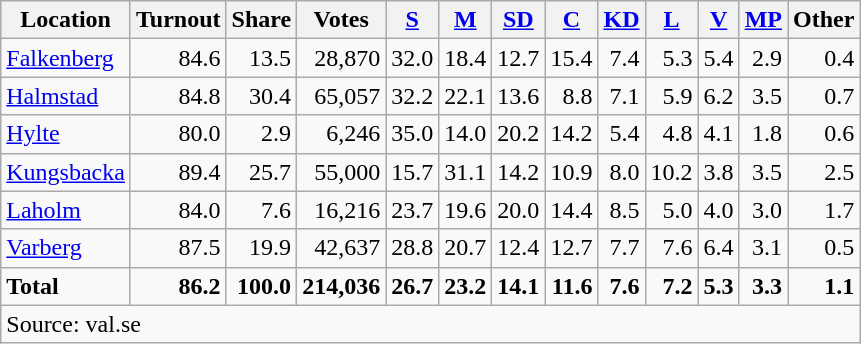<table class="wikitable sortable" style=text-align:right>
<tr>
<th>Location</th>
<th>Turnout</th>
<th>Share</th>
<th>Votes</th>
<th><a href='#'>S</a></th>
<th><a href='#'>M</a></th>
<th><a href='#'>SD</a></th>
<th><a href='#'>C</a></th>
<th><a href='#'>KD</a></th>
<th><a href='#'>L</a></th>
<th><a href='#'>V</a></th>
<th><a href='#'>MP</a></th>
<th>Other</th>
</tr>
<tr>
<td align=left><a href='#'>Falkenberg</a></td>
<td>84.6</td>
<td>13.5</td>
<td>28,870</td>
<td>32.0</td>
<td>18.4</td>
<td>12.7</td>
<td>15.4</td>
<td>7.4</td>
<td>5.3</td>
<td>5.4</td>
<td>2.9</td>
<td>0.4</td>
</tr>
<tr>
<td align=left><a href='#'>Halmstad</a></td>
<td>84.8</td>
<td>30.4</td>
<td>65,057</td>
<td>32.2</td>
<td>22.1</td>
<td>13.6</td>
<td>8.8</td>
<td>7.1</td>
<td>5.9</td>
<td>6.2</td>
<td>3.5</td>
<td>0.7</td>
</tr>
<tr>
<td align=left><a href='#'>Hylte</a></td>
<td>80.0</td>
<td>2.9</td>
<td>6,246</td>
<td>35.0</td>
<td>14.0</td>
<td>20.2</td>
<td>14.2</td>
<td>5.4</td>
<td>4.8</td>
<td>4.1</td>
<td>1.8</td>
<td>0.6</td>
</tr>
<tr>
<td align=left><a href='#'>Kungsbacka</a></td>
<td>89.4</td>
<td>25.7</td>
<td>55,000</td>
<td>15.7</td>
<td>31.1</td>
<td>14.2</td>
<td>10.9</td>
<td>8.0</td>
<td>10.2</td>
<td>3.8</td>
<td>3.5</td>
<td>2.5</td>
</tr>
<tr>
<td align=left><a href='#'>Laholm</a></td>
<td>84.0</td>
<td>7.6</td>
<td>16,216</td>
<td>23.7</td>
<td>19.6</td>
<td>20.0</td>
<td>14.4</td>
<td>8.5</td>
<td>5.0</td>
<td>4.0</td>
<td>3.0</td>
<td>1.7</td>
</tr>
<tr>
<td align=left><a href='#'>Varberg</a></td>
<td>87.5</td>
<td>19.9</td>
<td>42,637</td>
<td>28.8</td>
<td>20.7</td>
<td>12.4</td>
<td>12.7</td>
<td>7.7</td>
<td>7.6</td>
<td>6.4</td>
<td>3.1</td>
<td>0.5</td>
</tr>
<tr>
<td align=left><strong>Total</strong></td>
<td><strong>86.2</strong></td>
<td><strong>100.0</strong></td>
<td><strong>214,036</strong></td>
<td><strong>26.7</strong></td>
<td><strong>23.2</strong></td>
<td><strong>14.1</strong></td>
<td><strong>11.6</strong></td>
<td><strong>7.6</strong></td>
<td><strong>7.2</strong></td>
<td><strong>5.3</strong></td>
<td><strong>3.3</strong></td>
<td><strong>1.1</strong></td>
</tr>
<tr>
<td align=left colspan=13>Source: val.se</td>
</tr>
</table>
